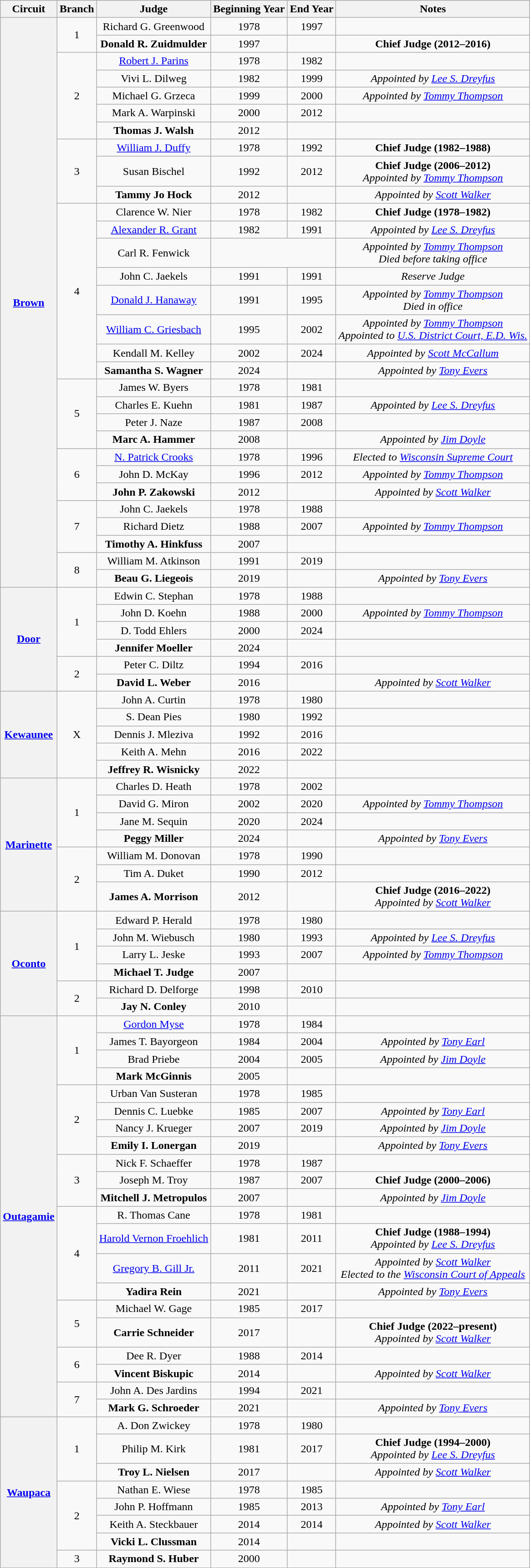<table class=wikitable style="text-align:center">
<tr>
<th>Circuit</th>
<th>Branch</th>
<th>Judge</th>
<th>Beginning Year</th>
<th>End Year</th>
<th>Notes</th>
</tr>
<tr>
<th rowspan="30"><a href='#'>Brown</a></th>
<td rowspan="2">1</td>
<td>Richard G. Greenwood</td>
<td>1978</td>
<td>1997</td>
<td></td>
</tr>
<tr>
<td><strong>Donald R. Zuidmulder</strong></td>
<td>1997</td>
<td></td>
<td><strong>Chief Judge (2012–2016)</strong></td>
</tr>
<tr>
<td rowspan="5">2</td>
<td><a href='#'>Robert J. Parins</a></td>
<td>1978</td>
<td>1982</td>
<td></td>
</tr>
<tr>
<td>Vivi L. Dilweg</td>
<td>1982</td>
<td>1999</td>
<td><em>Appointed by <a href='#'>Lee S. Dreyfus</a></em></td>
</tr>
<tr>
<td>Michael G. Grzeca</td>
<td>1999</td>
<td>2000</td>
<td><em>Appointed by <a href='#'>Tommy Thompson</a></em></td>
</tr>
<tr>
<td>Mark A. Warpinski</td>
<td>2000</td>
<td>2012</td>
<td></td>
</tr>
<tr>
<td><strong>Thomas J. Walsh</strong></td>
<td>2012</td>
<td></td>
<td></td>
</tr>
<tr>
<td rowspan="3">3</td>
<td><a href='#'>William J. Duffy</a></td>
<td>1978</td>
<td>1992</td>
<td><strong>Chief Judge (1982–1988)</strong></td>
</tr>
<tr>
<td>Susan Bischel</td>
<td>1992</td>
<td>2012</td>
<td><strong>Chief Judge (2006–2012)</strong><br><em>Appointed by <a href='#'>Tommy Thompson</a></em></td>
</tr>
<tr>
<td><strong>Tammy Jo Hock</strong></td>
<td>2012</td>
<td></td>
<td><em>Appointed by <a href='#'>Scott Walker</a></em></td>
</tr>
<tr>
<td rowspan="8">4</td>
<td>Clarence W. Nier</td>
<td>1978</td>
<td>1982</td>
<td><strong>Chief Judge (1978–1982)</strong></td>
</tr>
<tr>
<td><a href='#'>Alexander R. Grant</a></td>
<td>1982</td>
<td>1991</td>
<td><em>Appointed by <a href='#'>Lee S. Dreyfus</a></em></td>
</tr>
<tr>
<td>Carl R. Fenwick</td>
<td colspan="2"></td>
<td><em>Appointed by <a href='#'>Tommy Thompson</a></em><br><em>Died before taking office</em></td>
</tr>
<tr>
<td>John C. Jaekels</td>
<td>1991</td>
<td>1991</td>
<td><em>Reserve Judge</em></td>
</tr>
<tr>
<td><a href='#'>Donald J. Hanaway</a></td>
<td>1991</td>
<td>1995</td>
<td><em>Appointed by <a href='#'>Tommy Thompson</a></em><br><em>Died in office</em></td>
</tr>
<tr>
<td><a href='#'>William C. Griesbach</a></td>
<td>1995</td>
<td>2002</td>
<td><em>Appointed by <a href='#'>Tommy Thompson</a></em><br><em>Appointed to <a href='#'>U.S. District Court, E.D. Wis.</a></em></td>
</tr>
<tr>
<td>Kendall M. Kelley</td>
<td>2002</td>
<td>2024</td>
<td><em>Appointed by <a href='#'>Scott McCallum</a></em></td>
</tr>
<tr>
<td><strong>Samantha S. Wagner</strong></td>
<td>2024</td>
<td></td>
<td><em>Appointed by <a href='#'>Tony Evers</a></em></td>
</tr>
<tr>
<td rowspan="4">5</td>
<td>James W. Byers</td>
<td>1978</td>
<td>1981</td>
<td></td>
</tr>
<tr>
<td>Charles E. Kuehn</td>
<td>1981</td>
<td>1987</td>
<td><em>Appointed by <a href='#'>Lee S. Dreyfus</a></em></td>
</tr>
<tr>
<td>Peter J. Naze</td>
<td>1987</td>
<td>2008</td>
<td></td>
</tr>
<tr>
<td><strong>Marc A. Hammer</strong></td>
<td>2008</td>
<td></td>
<td><em>Appointed by <a href='#'>Jim Doyle</a></em></td>
</tr>
<tr>
<td rowspan="3">6</td>
<td><a href='#'>N. Patrick Crooks</a></td>
<td>1978</td>
<td>1996</td>
<td><em>Elected to <a href='#'>Wisconsin Supreme Court</a></em></td>
</tr>
<tr>
<td>John D. McKay</td>
<td>1996</td>
<td>2012</td>
<td><em>Appointed by <a href='#'>Tommy Thompson</a></em></td>
</tr>
<tr>
<td><strong>John P. Zakowski</strong></td>
<td>2012</td>
<td></td>
<td><em>Appointed by <a href='#'>Scott Walker</a></em></td>
</tr>
<tr>
<td rowspan="3">7</td>
<td>John C. Jaekels</td>
<td>1978</td>
<td>1988</td>
<td></td>
</tr>
<tr>
<td>Richard Dietz</td>
<td>1988</td>
<td>2007</td>
<td><em>Appointed by <a href='#'>Tommy Thompson</a></em></td>
</tr>
<tr>
<td><strong>Timothy A. Hinkfuss</strong></td>
<td>2007</td>
<td></td>
<td></td>
</tr>
<tr>
<td rowspan="2">8</td>
<td>William M. Atkinson</td>
<td>1991</td>
<td>2019</td>
<td></td>
</tr>
<tr>
<td><strong>Beau G. Liegeois</strong></td>
<td>2019</td>
<td></td>
<td><em>Appointed by <a href='#'>Tony Evers</a></em></td>
</tr>
<tr>
<th rowspan="6"><a href='#'>Door</a></th>
<td rowspan="4">1</td>
<td>Edwin C. Stephan</td>
<td>1978</td>
<td>1988</td>
<td></td>
</tr>
<tr>
<td>John D. Koehn</td>
<td>1988</td>
<td>2000</td>
<td><em>Appointed by <a href='#'>Tommy Thompson</a></em></td>
</tr>
<tr>
<td>D. Todd Ehlers</td>
<td>2000</td>
<td>2024</td>
<td></td>
</tr>
<tr>
<td><strong>Jennifer Moeller</strong></td>
<td>2024</td>
<td></td>
<td></td>
</tr>
<tr>
<td rowspan="2">2</td>
<td>Peter C. Diltz</td>
<td>1994</td>
<td>2016</td>
<td></td>
</tr>
<tr>
<td><strong>David L. Weber</strong></td>
<td>2016</td>
<td></td>
<td><em>Appointed by <a href='#'>Scott Walker</a></em></td>
</tr>
<tr>
<th rowspan="5"><a href='#'>Kewaunee</a></th>
<td rowspan="5">X</td>
<td>John A. Curtin</td>
<td>1978</td>
<td>1980</td>
<td></td>
</tr>
<tr>
<td>S. Dean Pies</td>
<td>1980</td>
<td>1992</td>
<td></td>
</tr>
<tr>
<td>Dennis J. Mleziva</td>
<td>1992</td>
<td>2016</td>
<td></td>
</tr>
<tr>
<td>Keith A. Mehn</td>
<td>2016</td>
<td>2022</td>
<td></td>
</tr>
<tr>
<td><strong>Jeffrey R. Wisnicky</strong></td>
<td>2022</td>
<td></td>
<td></td>
</tr>
<tr>
<th rowspan="7"><a href='#'>Marinette</a></th>
<td rowspan="4">1</td>
<td>Charles D. Heath</td>
<td>1978</td>
<td>2002</td>
<td></td>
</tr>
<tr>
<td>David G. Miron</td>
<td>2002</td>
<td>2020</td>
<td><em>Appointed by <a href='#'>Tommy Thompson</a></em></td>
</tr>
<tr>
<td>Jane M. Sequin</td>
<td>2020</td>
<td>2024</td>
<td></td>
</tr>
<tr>
<td><strong>Peggy Miller</strong></td>
<td>2024</td>
<td></td>
<td><em>Appointed by <a href='#'>Tony Evers</a></em></td>
</tr>
<tr>
<td rowspan="3">2</td>
<td>William M. Donovan</td>
<td>1978</td>
<td>1990</td>
<td></td>
</tr>
<tr>
<td>Tim A. Duket</td>
<td>1990</td>
<td>2012</td>
<td></td>
</tr>
<tr>
<td><strong>James A. Morrison</strong></td>
<td>2012</td>
<td></td>
<td><strong>Chief Judge (2016–2022)</strong><br><em>Appointed by <a href='#'>Scott Walker</a></em></td>
</tr>
<tr>
<th rowspan="6"><a href='#'>Oconto</a></th>
<td rowspan="4">1</td>
<td>Edward P. Herald</td>
<td>1978</td>
<td>1980</td>
<td></td>
</tr>
<tr>
<td>John M. Wiebusch</td>
<td>1980</td>
<td>1993</td>
<td><em>Appointed by <a href='#'>Lee S. Dreyfus</a></em></td>
</tr>
<tr>
<td>Larry L. Jeske</td>
<td>1993</td>
<td>2007</td>
<td><em>Appointed by <a href='#'>Tommy Thompson</a></em></td>
</tr>
<tr>
<td><strong>Michael T. Judge</strong></td>
<td>2007</td>
<td></td>
<td></td>
</tr>
<tr>
<td rowspan="2">2</td>
<td>Richard D. Delforge</td>
<td>1998</td>
<td>2010</td>
<td></td>
</tr>
<tr>
<td><strong>Jay N. Conley</strong></td>
<td>2010</td>
<td></td>
<td></td>
</tr>
<tr>
<th rowspan="21"><a href='#'>Outagamie</a></th>
<td rowspan="4">1</td>
<td><a href='#'>Gordon Myse</a></td>
<td>1978</td>
<td>1984</td>
<td></td>
</tr>
<tr>
<td>James T. Bayorgeon</td>
<td>1984</td>
<td>2004</td>
<td><em>Appointed by <a href='#'>Tony Earl</a></em></td>
</tr>
<tr>
<td>Brad Priebe</td>
<td>2004</td>
<td>2005</td>
<td><em>Appointed by <a href='#'>Jim Doyle</a></em></td>
</tr>
<tr>
<td><strong>Mark McGinnis</strong></td>
<td>2005</td>
<td></td>
<td></td>
</tr>
<tr>
<td rowspan="4">2</td>
<td>Urban Van Susteran</td>
<td>1978</td>
<td>1985</td>
<td></td>
</tr>
<tr>
<td>Dennis C. Luebke</td>
<td>1985</td>
<td>2007</td>
<td><em>Appointed by <a href='#'>Tony Earl</a></em></td>
</tr>
<tr>
<td>Nancy J. Krueger</td>
<td>2007</td>
<td>2019</td>
<td><em>Appointed by <a href='#'>Jim Doyle</a></em></td>
</tr>
<tr>
<td><strong>Emily I. Lonergan</strong></td>
<td>2019</td>
<td></td>
<td><em>Appointed by <a href='#'>Tony Evers</a></em></td>
</tr>
<tr>
<td rowspan="3">3</td>
<td>Nick F. Schaeffer</td>
<td>1978</td>
<td>1987</td>
<td></td>
</tr>
<tr>
<td>Joseph M. Troy</td>
<td>1987</td>
<td>2007</td>
<td><strong>Chief Judge (2000–2006)</strong></td>
</tr>
<tr>
<td><strong>Mitchell J. Metropulos</strong></td>
<td>2007</td>
<td></td>
<td><em>Appointed by <a href='#'>Jim Doyle</a></em></td>
</tr>
<tr>
<td rowspan="4">4</td>
<td>R. Thomas Cane</td>
<td>1978</td>
<td>1981</td>
<td></td>
</tr>
<tr>
<td><a href='#'>Harold Vernon Froehlich</a></td>
<td>1981</td>
<td>2011</td>
<td><strong>Chief Judge (1988–1994)</strong><br><em>Appointed by <a href='#'>Lee S. Dreyfus</a></em></td>
</tr>
<tr>
<td><a href='#'>Gregory B. Gill Jr.</a></td>
<td>2011</td>
<td>2021</td>
<td><em>Appointed by <a href='#'>Scott Walker</a></em><br><em>Elected to the <a href='#'>Wisconsin Court of Appeals</a></em></td>
</tr>
<tr>
<td><strong>Yadira Rein</strong></td>
<td>2021</td>
<td></td>
<td><em>Appointed by <a href='#'>Tony Evers</a></em></td>
</tr>
<tr>
<td rowspan="2">5</td>
<td>Michael W. Gage</td>
<td>1985</td>
<td>2017</td>
<td></td>
</tr>
<tr>
<td><strong>Carrie Schneider</strong></td>
<td>2017</td>
<td></td>
<td><strong>Chief Judge (2022–present)</strong><br><em>Appointed by <a href='#'>Scott Walker</a></em></td>
</tr>
<tr>
<td rowspan="2">6</td>
<td>Dee R. Dyer</td>
<td>1988</td>
<td>2014</td>
<td></td>
</tr>
<tr>
<td><strong>Vincent Biskupic</strong></td>
<td>2014</td>
<td></td>
<td><em>Appointed by <a href='#'>Scott Walker</a></em></td>
</tr>
<tr>
<td rowspan="2">7</td>
<td>John A. Des Jardins</td>
<td>1994</td>
<td>2021</td>
<td></td>
</tr>
<tr>
<td><strong>Mark G. Schroeder</strong></td>
<td>2021</td>
<td></td>
<td><em>Appointed by <a href='#'>Tony Evers</a></em></td>
</tr>
<tr>
<th rowspan="8"><a href='#'>Waupaca</a></th>
<td rowspan="3">1</td>
<td>A. Don Zwickey</td>
<td>1978</td>
<td>1980</td>
<td></td>
</tr>
<tr>
<td>Philip M. Kirk</td>
<td>1981</td>
<td>2017</td>
<td><strong>Chief Judge (1994–2000)</strong><br><em>Appointed by <a href='#'>Lee S. Dreyfus</a></em></td>
</tr>
<tr>
<td><strong>Troy L. Nielsen</strong></td>
<td>2017</td>
<td></td>
<td><em>Appointed by <a href='#'>Scott Walker</a></em></td>
</tr>
<tr>
<td rowspan="4">2</td>
<td>Nathan E. Wiese</td>
<td>1978</td>
<td>1985</td>
<td></td>
</tr>
<tr>
<td>John P. Hoffmann</td>
<td>1985</td>
<td>2013</td>
<td><em>Appointed by <a href='#'>Tony Earl</a></em></td>
</tr>
<tr>
<td>Keith A. Steckbauer</td>
<td>2014</td>
<td>2014</td>
<td><em>Appointed by <a href='#'>Scott Walker</a></em></td>
</tr>
<tr>
<td><strong>Vicki L. Clussman</strong></td>
<td>2014</td>
<td></td>
<td></td>
</tr>
<tr>
<td>3</td>
<td><strong>Raymond S. Huber</strong></td>
<td>2000</td>
<td></td>
<td></td>
</tr>
</table>
